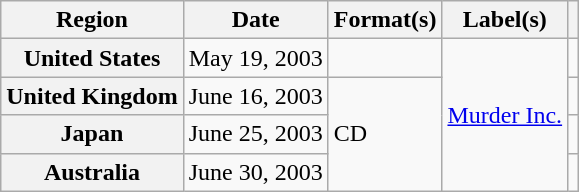<table class="wikitable plainrowheaders">
<tr>
<th scope="col">Region</th>
<th scope="col">Date</th>
<th scope="col">Format(s)</th>
<th scope="col">Label(s)</th>
<th scope="col"></th>
</tr>
<tr>
<th scope="row">United States</th>
<td>May 19, 2003</td>
<td></td>
<td rowspan="4"><a href='#'>Murder Inc.</a></td>
<td align="center"></td>
</tr>
<tr>
<th scope="row">United Kingdom</th>
<td>June 16, 2003</td>
<td rowspan="3">CD</td>
<td align="center"></td>
</tr>
<tr>
<th scope="row">Japan</th>
<td>June 25, 2003</td>
<td align="center"></td>
</tr>
<tr>
<th scope="row">Australia</th>
<td>June 30, 2003</td>
<td align="center"></td>
</tr>
</table>
